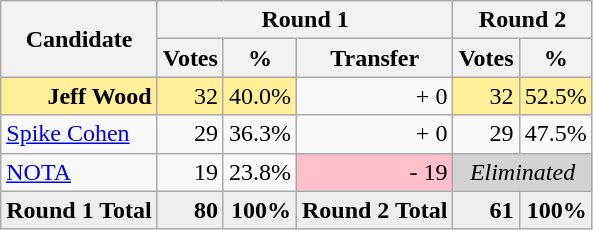<table class="wikitable" style="text-align:right;">
<tr>
<th rowspan="2">Candidate</th>
<th colspan="3">Round 1</th>
<th colspan="3">Round 2</th>
</tr>
<tr>
<th>Votes</th>
<th>%</th>
<th>Transfer</th>
<th>Votes</th>
<th>%</th>
</tr>
<tr>
<td style="background:#ffef99;"><strong>Jeff Wood</strong></td>
<td style="background:#ffef99;">32</td>
<td style="background:#ffef99;">40.0%</td>
<td>+ 0</td>
<td style="background:#ffef99;">32</td>
<td style="background:#ffef99;">52.5%</td>
</tr>
<tr>
<td style="text-align:left;"><a href='#'>Spike Cohen</a></td>
<td>29</td>
<td>36.3%</td>
<td>+ 0</td>
<td>29</td>
<td>47.5%</td>
</tr>
<tr>
<td style="text-align:left;"><a href='#'>NOTA</a></td>
<td>19</td>
<td>23.8%</td>
<td BGCOLOR=pink>- 19</td>
<td colspan="8" bgcolor="lightgray" align="center"><em>Eliminated</em></td>
</tr>
<tr style="background:#eee;">
<td style="margin-right:0.50px"><strong>Round 1 Total</strong></td>
<td style="margin-right:0.50px"><strong>80</strong></td>
<td style="margin-right:0.50px"><strong>100%</strong></td>
<td style="margin-right:0.50px"><strong>Round 2 Total</strong></td>
<td style="margin-right:0.50px"><strong>61</strong></td>
<td style="margin-right:0.50px"><strong>100%</strong></td>
</tr>
</table>
